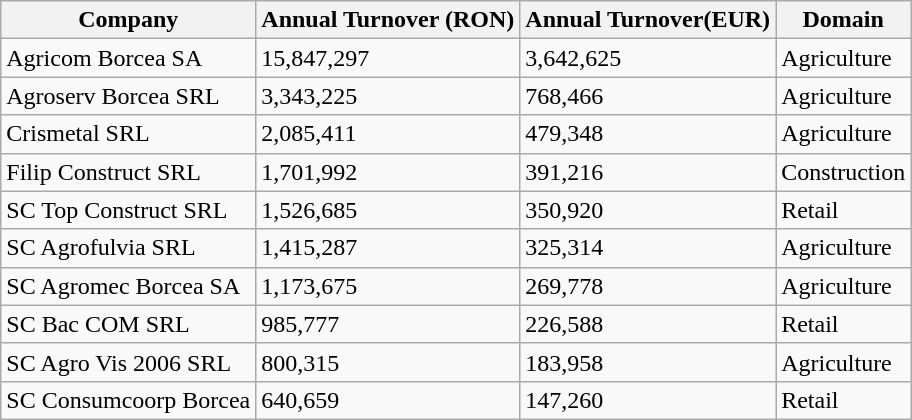<table class="wikitable">
<tr>
<th>Company</th>
<th>Annual Turnover (RON)</th>
<th>Annual Turnover(EUR)</th>
<th>Domain</th>
</tr>
<tr>
<td>Agricom Borcea SA</td>
<td>15,847,297</td>
<td>3,642,625</td>
<td>Agriculture</td>
</tr>
<tr>
<td>Agroserv Borcea SRL</td>
<td>3,343,225</td>
<td>768,466</td>
<td>Agriculture</td>
</tr>
<tr>
<td>Crismetal SRL</td>
<td>2,085,411</td>
<td>479,348</td>
<td>Agriculture</td>
</tr>
<tr>
<td>Filip Construct SRL</td>
<td>1,701,992</td>
<td>391,216</td>
<td>Construction</td>
</tr>
<tr>
<td>SC Top Construct SRL</td>
<td>1,526,685</td>
<td>350,920</td>
<td>Retail</td>
</tr>
<tr>
<td>SC Agrofulvia SRL</td>
<td>1,415,287</td>
<td>325,314</td>
<td>Agriculture</td>
</tr>
<tr>
<td>SC Agromec Borcea SA</td>
<td>1,173,675</td>
<td>269,778</td>
<td>Agriculture</td>
</tr>
<tr>
<td>SC Bac COM SRL</td>
<td>985,777</td>
<td>226,588</td>
<td>Retail</td>
</tr>
<tr>
<td>SC Agro Vis 2006 SRL</td>
<td>800,315</td>
<td>183,958</td>
<td>Agriculture</td>
</tr>
<tr>
<td>SC Consumcoorp Borcea</td>
<td>640,659</td>
<td>147,260</td>
<td>Retail</td>
</tr>
</table>
